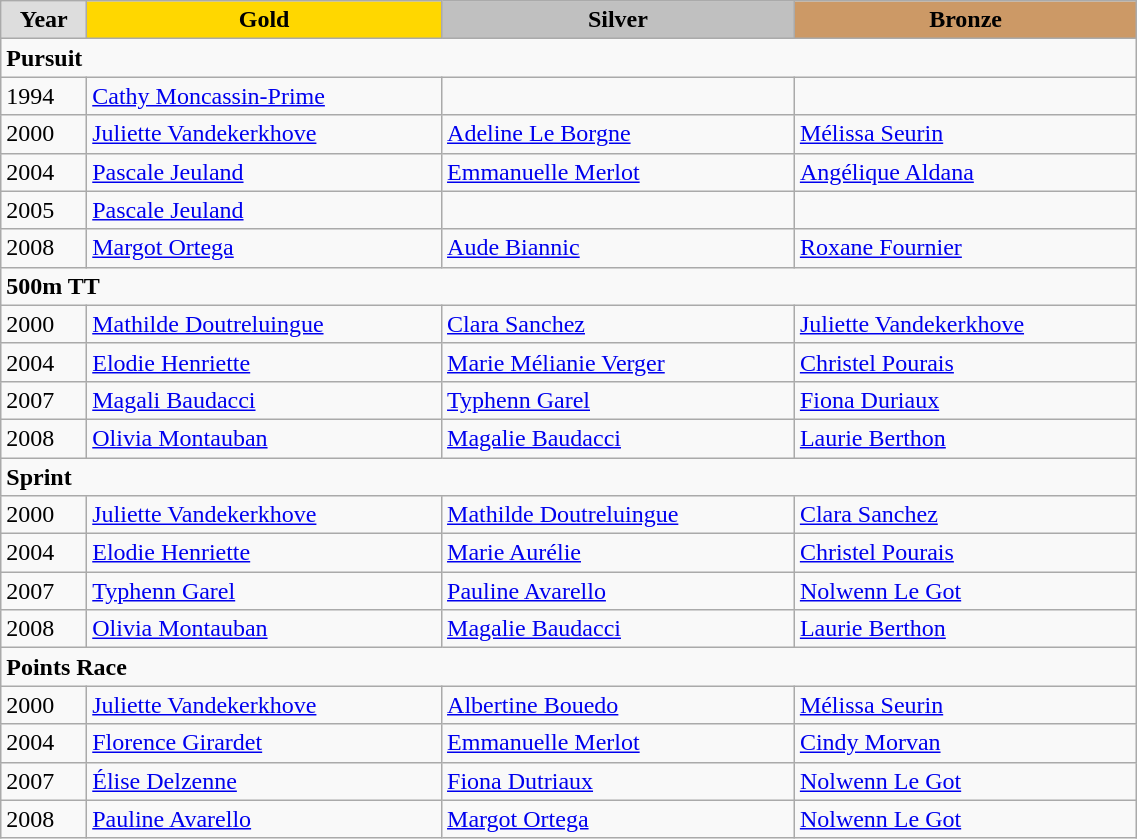<table class="wikitable" style="width: 60%; text-align:left;">
<tr>
<td style="background:#DDDDDD; font-weight:bold; text-align:center;">Year</td>
<td style="background:gold; font-weight:bold; text-align:center;">Gold</td>
<td style="background:silver; font-weight:bold; text-align:center;">Silver</td>
<td style="background:#cc9966; font-weight:bold; text-align:center;">Bronze</td>
</tr>
<tr>
<td colspan=4><strong>Pursuit</strong></td>
</tr>
<tr>
<td>1994</td>
<td><a href='#'>Cathy Moncassin-Prime</a></td>
<td></td>
<td></td>
</tr>
<tr>
<td>2000</td>
<td><a href='#'>Juliette Vandekerkhove</a></td>
<td><a href='#'>Adeline Le Borgne</a></td>
<td><a href='#'>Mélissa Seurin</a></td>
</tr>
<tr>
<td>2004</td>
<td><a href='#'>Pascale Jeuland</a></td>
<td><a href='#'>Emmanuelle Merlot</a></td>
<td><a href='#'>Angélique Aldana</a></td>
</tr>
<tr>
<td>2005</td>
<td><a href='#'>Pascale Jeuland</a></td>
<td></td>
<td></td>
</tr>
<tr>
<td>2008</td>
<td><a href='#'>Margot Ortega</a></td>
<td><a href='#'>Aude Biannic</a></td>
<td><a href='#'>Roxane Fournier</a></td>
</tr>
<tr>
<td colspan=4><strong>500m TT</strong></td>
</tr>
<tr>
<td>2000</td>
<td><a href='#'>Mathilde Doutreluingue</a></td>
<td><a href='#'>Clara Sanchez</a></td>
<td><a href='#'>Juliette Vandekerkhove</a></td>
</tr>
<tr>
<td>2004</td>
<td><a href='#'>Elodie Henriette</a></td>
<td><a href='#'>Marie Mélianie Verger</a></td>
<td><a href='#'>Christel Pourais</a></td>
</tr>
<tr>
<td>2007</td>
<td><a href='#'>Magali Baudacci</a></td>
<td><a href='#'>Typhenn Garel</a></td>
<td><a href='#'>Fiona Duriaux</a></td>
</tr>
<tr>
<td>2008</td>
<td><a href='#'>Olivia Montauban</a></td>
<td><a href='#'>Magalie Baudacci</a></td>
<td><a href='#'>Laurie Berthon</a></td>
</tr>
<tr>
<td colspan=4><strong>Sprint</strong></td>
</tr>
<tr>
<td>2000</td>
<td><a href='#'>Juliette Vandekerkhove</a></td>
<td><a href='#'>Mathilde Doutreluingue</a></td>
<td><a href='#'>Clara Sanchez</a></td>
</tr>
<tr>
<td>2004</td>
<td><a href='#'>Elodie Henriette</a></td>
<td><a href='#'>Marie Aurélie</a></td>
<td><a href='#'>Christel Pourais</a></td>
</tr>
<tr>
<td>2007</td>
<td><a href='#'>Typhenn Garel</a></td>
<td><a href='#'>Pauline Avarello</a></td>
<td><a href='#'>Nolwenn Le Got</a></td>
</tr>
<tr>
<td>2008</td>
<td><a href='#'>Olivia Montauban</a></td>
<td><a href='#'>Magalie Baudacci</a></td>
<td><a href='#'>Laurie Berthon</a></td>
</tr>
<tr>
<td colspan=4><strong>Points Race</strong></td>
</tr>
<tr>
<td>2000</td>
<td><a href='#'>Juliette Vandekerkhove</a></td>
<td><a href='#'>Albertine Bouedo</a></td>
<td><a href='#'>Mélissa Seurin</a></td>
</tr>
<tr>
<td>2004</td>
<td><a href='#'>Florence Girardet</a></td>
<td><a href='#'>Emmanuelle Merlot</a></td>
<td><a href='#'>Cindy Morvan</a></td>
</tr>
<tr>
<td>2007</td>
<td><a href='#'>Élise Delzenne</a></td>
<td><a href='#'>Fiona Dutriaux</a></td>
<td><a href='#'>Nolwenn Le Got</a></td>
</tr>
<tr>
<td>2008</td>
<td><a href='#'>Pauline Avarello</a></td>
<td><a href='#'>Margot Ortega</a></td>
<td><a href='#'>Nolwenn Le Got</a></td>
</tr>
</table>
